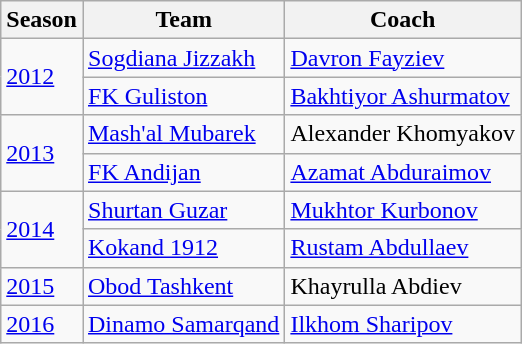<table class="wikitable" style="text-align: left">
<tr>
<th>Season</th>
<th>Team</th>
<th>Coach</th>
</tr>
<tr>
<td rowspan=2><a href='#'>2012</a></td>
<td><a href='#'>Sogdiana Jizzakh</a></td>
<td><a href='#'>Davron Fayziev</a></td>
</tr>
<tr>
<td><a href='#'>FK Guliston</a></td>
<td><a href='#'>Bakhtiyor Ashurmatov</a></td>
</tr>
<tr>
<td rowspan=2><a href='#'>2013</a></td>
<td><a href='#'>Mash'al Mubarek</a></td>
<td>Alexander Khomyakov</td>
</tr>
<tr>
<td><a href='#'>FK Andijan</a></td>
<td><a href='#'>Azamat Abduraimov</a></td>
</tr>
<tr>
<td rowspan=2><a href='#'>2014</a></td>
<td><a href='#'>Shurtan Guzar</a></td>
<td><a href='#'>Mukhtor Kurbonov</a></td>
</tr>
<tr>
<td><a href='#'>Kokand 1912</a></td>
<td><a href='#'>Rustam Abdullaev</a></td>
</tr>
<tr>
<td><a href='#'>2015</a></td>
<td><a href='#'>Obod Tashkent</a></td>
<td>Khayrulla Abdiev</td>
</tr>
<tr>
<td><a href='#'>2016</a></td>
<td><a href='#'>Dinamo Samarqand</a></td>
<td><a href='#'>Ilkhom Sharipov</a></td>
</tr>
</table>
